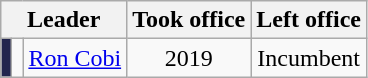<table class="wikitable" style="text-align: center;">
<tr>
<th colspan="3">Leader</th>
<th>Took office</th>
<th>Left office</th>
</tr>
<tr>
<td style="background: #22254E; color: white"></td>
<td></td>
<td><a href='#'>Ron Cobi</a></td>
<td>2019</td>
<td>Incumbent</td>
</tr>
</table>
